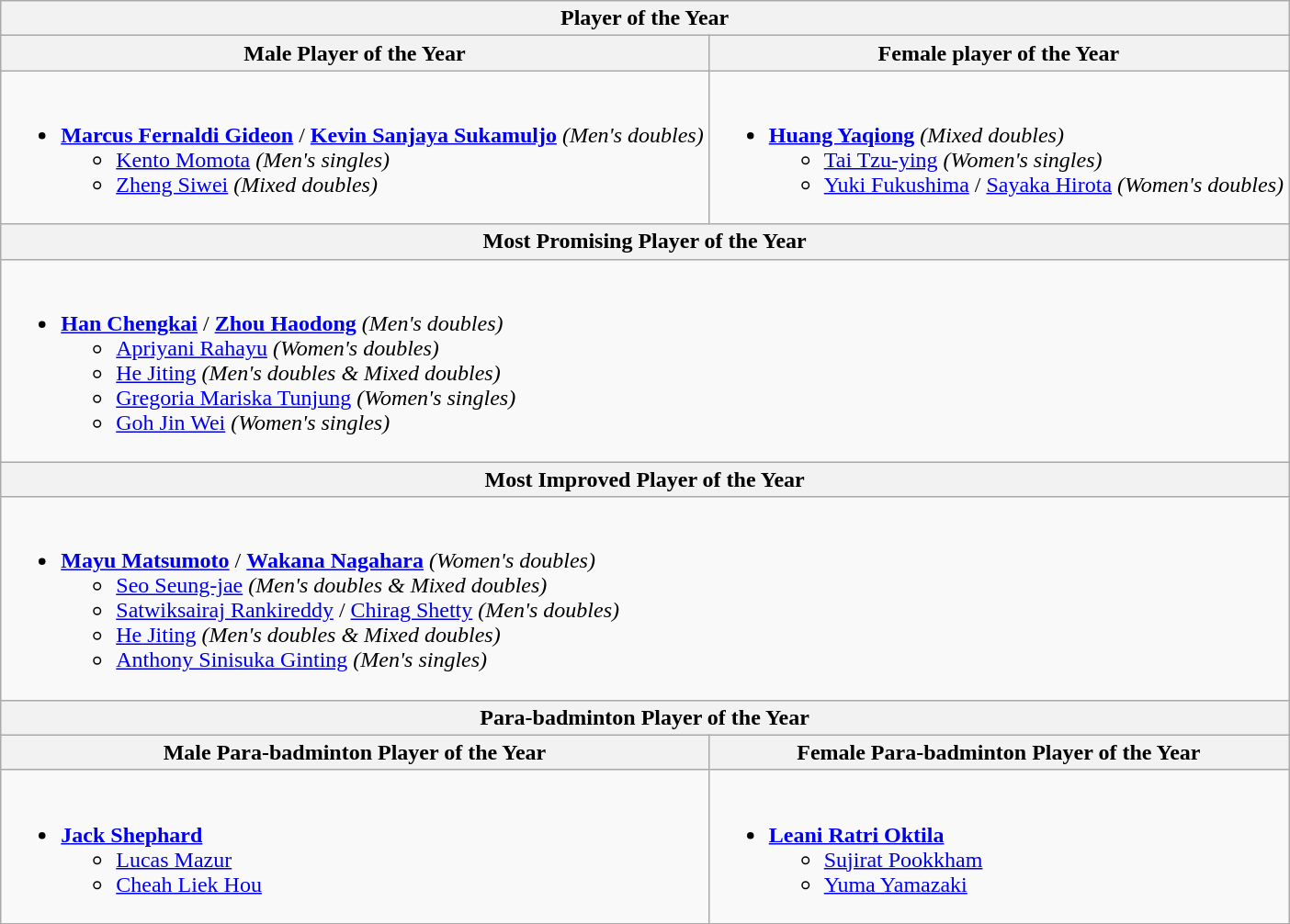<table class=wikitable style="width=100%">
<tr>
<th colspan="2">Player of the Year</th>
</tr>
<tr>
<th style="width=50%">Male Player of the Year</th>
<th style="width=50%">Female player of the Year</th>
</tr>
<tr>
<td valign="top"><br><ul><li> <strong><a href='#'>Marcus Fernaldi Gideon</a></strong> / <strong><a href='#'>Kevin Sanjaya Sukamuljo</a></strong> <em>(Men's doubles)</em><ul><li> <a href='#'>Kento Momota</a> <em>(Men's singles)</em></li><li> <a href='#'>Zheng Siwei</a> <em>(Mixed doubles)</em></li></ul></li></ul></td>
<td valign="top"><br><ul><li> <strong><a href='#'>Huang Yaqiong</a></strong> <em>(Mixed doubles)</em><ul><li> <a href='#'>Tai Tzu-ying</a> <em>(Women's singles)</em></li><li> <a href='#'>Yuki Fukushima</a> / <a href='#'>Sayaka Hirota</a> <em>(Women's doubles)</em></li></ul></li></ul></td>
</tr>
<tr>
<th colspan="2">Most Promising Player of the Year</th>
</tr>
<tr>
<td colspan="2" valign="top"><br><ul><li> <strong><a href='#'>Han Chengkai</a></strong> / <strong><a href='#'>Zhou Haodong</a></strong> <em>(Men's doubles)</em><ul><li> <a href='#'>Apriyani Rahayu</a> <em>(Women's doubles)</em></li><li> <a href='#'>He Jiting</a> <em>(Men's doubles & Mixed doubles)</em></li><li> <a href='#'>Gregoria Mariska Tunjung</a> <em>(Women's singles)</em></li><li> <a href='#'>Goh Jin Wei</a> <em>(Women's singles)</em></li></ul></li></ul></td>
</tr>
<tr>
<th colspan="2">Most Improved Player of the Year</th>
</tr>
<tr>
<td colspan="2" valign="top"><br><ul><li> <strong><a href='#'>Mayu Matsumoto</a></strong> / <strong><a href='#'>Wakana Nagahara</a></strong> <em>(Women's doubles)</em><ul><li> <a href='#'>Seo Seung-jae</a> <em>(Men's doubles & Mixed doubles)</em></li><li> <a href='#'>Satwiksairaj Rankireddy</a> / <a href='#'>Chirag Shetty</a> <em>(Men's doubles)</em></li><li> <a href='#'>He Jiting</a> <em>(Men's doubles & Mixed doubles)</em></li><li> <a href='#'>Anthony Sinisuka Ginting</a> <em>(Men's singles)</em></li></ul></li></ul></td>
</tr>
<tr>
<th colspan="2">Para-badminton Player of the Year</th>
</tr>
<tr>
<th style="width=50%">Male Para-badminton Player of the Year</th>
<th style="width=50%">Female Para-badminton Player of the Year</th>
</tr>
<tr>
<td valign="top"><br><ul><li> <strong><a href='#'>Jack Shephard</a></strong><ul><li> <a href='#'>Lucas Mazur</a></li><li> <a href='#'>Cheah Liek Hou</a></li></ul></li></ul></td>
<td valign="top"><br><ul><li> <strong><a href='#'>Leani Ratri Oktila</a></strong><ul><li> <a href='#'>Sujirat Pookkham</a></li><li> <a href='#'>Yuma Yamazaki</a></li></ul></li></ul></td>
</tr>
</table>
